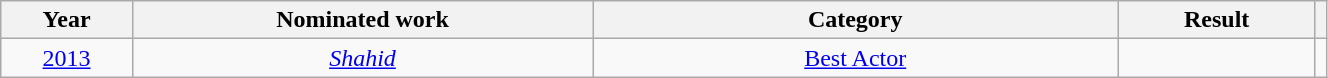<table class="wikitable plainrowheaders sortable" width="70%">
<tr>
<th width="10%">Year</th>
<th width="35%">Nominated work</th>
<th width="40%">Category</th>
<th width="15%">Result</th>
<th scope="col" class="unsortable"></th>
</tr>
<tr>
<td align="center"><a href='#'>2013</a></td>
<td align="center"><em><a href='#'>Shahid</a></em></td>
<td align="center"><a href='#'>Best Actor</a></td>
<td></td>
<td style="text-align:center;"></td>
</tr>
</table>
